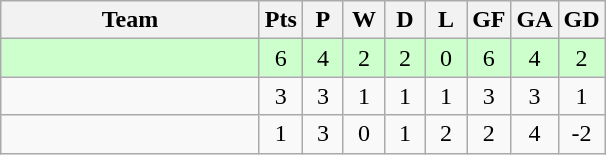<table class="wikitable" style="text-align: center;">
<tr>
<th width="165">Team</th>
<th width="20">Pts</th>
<th width="20">P</th>
<th width="20">W</th>
<th width="20">D</th>
<th width="20">L</th>
<th width="20">GF</th>
<th width="20">GA</th>
<th width="20">GD</th>
</tr>
<tr bgcolor=ccffcc>
<td style="text-align:left;"></td>
<td>6</td>
<td>4</td>
<td>2</td>
<td>2</td>
<td>0</td>
<td>6</td>
<td>4</td>
<td>2</td>
</tr>
<tr>
<td></td>
<td>3</td>
<td>3</td>
<td>1</td>
<td>1</td>
<td>1</td>
<td>3</td>
<td>3</td>
<td>1</td>
</tr>
<tr>
<td></td>
<td>1</td>
<td>3</td>
<td>0</td>
<td>1</td>
<td>2</td>
<td>2</td>
<td>4</td>
<td>-2</td>
</tr>
</table>
